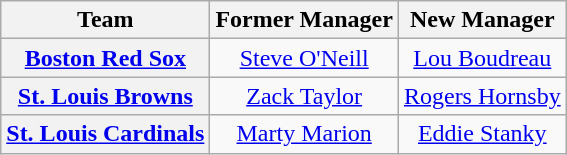<table class="wikitable plainrowheaders" style="text-align:center;">
<tr>
<th>Team</th>
<th>Former Manager</th>
<th>New Manager</th>
</tr>
<tr>
<th scope="row" style="text-align:center;"><a href='#'>Boston Red Sox</a></th>
<td><a href='#'>Steve O'Neill</a></td>
<td><a href='#'>Lou Boudreau</a></td>
</tr>
<tr>
<th scope="row" style="text-align:center;"><a href='#'>St. Louis Browns</a></th>
<td><a href='#'>Zack Taylor</a></td>
<td><a href='#'>Rogers Hornsby</a></td>
</tr>
<tr>
<th scope="row" style="text-align:center;"><a href='#'>St. Louis Cardinals</a></th>
<td><a href='#'>Marty Marion</a></td>
<td><a href='#'>Eddie Stanky</a></td>
</tr>
</table>
